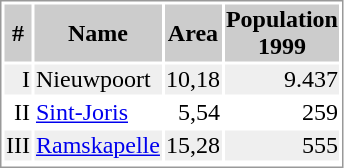<table border="0" style="border: 1px solid #999; background-color:#FFFFFF">
<tr align="center" bgcolor="#CCCCCC">
<th>#</th>
<th>Name</th>
<th>Area</th>
<th>Population<br>1999</th>
</tr>
<tr align="right" bgcolor="#efefef">
<td>I</td>
<td align="left">Nieuwpoort</td>
<td>10,18</td>
<td>9.437</td>
</tr>
<tr align="right">
<td>II</td>
<td align="left"><a href='#'>Sint-Joris</a></td>
<td>5,54</td>
<td>259</td>
</tr>
<tr align="right" bgcolor="#efefef">
<td>III</td>
<td align="left"><a href='#'>Ramskapelle</a></td>
<td>15,28</td>
<td>555</td>
</tr>
<tr align="right">
</tr>
</table>
